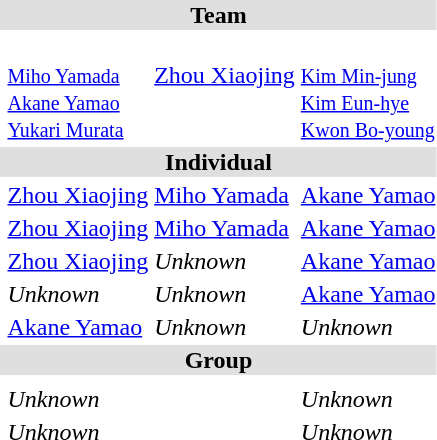<table>
<tr bgcolor="DFDFDF">
<td colspan="4" align="center"><strong>Team</strong></td>
</tr>
<tr>
<th scope=row style="text-align:left"></th>
<td><br><small><a href='#'>Miho Yamada</a><br><a href='#'>Akane Yamao</a><br><a href='#'>Yukari Murata</a></small></td>
<td><br><a href='#'>Zhou Xiaojing</a><br><br><br></td>
<td><br><small><a href='#'>Kim Min-jung</a><br><a href='#'>Kim Eun-hye</a><br><a href='#'>Kwon Bo-young</a></small></td>
</tr>
<tr bgcolor="DFDFDF">
<td colspan="4" align="center"><strong>Individual</strong></td>
</tr>
<tr>
<th scope=row style="text-align:left"></th>
<td><a href='#'>Zhou Xiaojing</a><br><small></small></td>
<td><a href='#'>Miho Yamada</a><br><small></small></td>
<td><a href='#'>Akane Yamao</a><br><small></small></td>
</tr>
<tr>
<th scope=row style="text-align:left"></th>
<td><a href='#'>Zhou Xiaojing</a><br><small></small></td>
<td><a href='#'>Miho Yamada</a><br><small></small></td>
<td><a href='#'>Akane Yamao</a><br><small></small></td>
</tr>
<tr>
<th scope=row style="text-align:left"></th>
<td><a href='#'>Zhou Xiaojing</a><br><small></small></td>
<td><em>Unknown</em></td>
<td><a href='#'>Akane Yamao</a><br><small></small></td>
</tr>
<tr>
<th scope=row style="text-align:left"></th>
<td><em>Unknown</em></td>
<td><em>Unknown</em></td>
<td><a href='#'>Akane Yamao</a><br><small></small></td>
</tr>
<tr>
<th scope=row style="text-align:left"></th>
<td><a href='#'>Akane Yamao</a><br><small></small></td>
<td><em>Unknown</em></td>
<td><em>Unknown</em></td>
</tr>
<tr bgcolor="DFDFDF">
<td colspan="4" align="center"><strong>Group</strong></td>
</tr>
<tr>
<th scope=row style="text-align:left"></th>
<td></td>
<td></td>
<td></td>
</tr>
<tr>
<th scope=row style="text-align:left"></th>
<td><em>Unknown</em></td>
<td></td>
<td><em>Unknown</em></td>
</tr>
<tr>
<th scope=row style="text-align:left"></th>
<td><em>Unknown</em></td>
<td></td>
<td><em>Unknown</em></td>
</tr>
</table>
